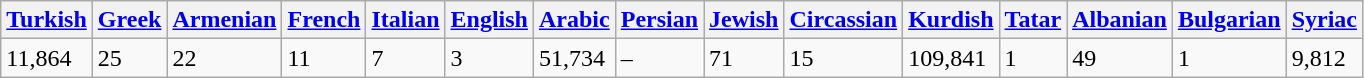<table class="wikitable">
<tr>
<th><a href='#'>Turkish</a></th>
<th><a href='#'>Greek</a></th>
<th><a href='#'>Armenian</a></th>
<th><a href='#'>French</a></th>
<th><a href='#'>Italian</a></th>
<th><a href='#'>English</a></th>
<th><a href='#'>Arabic</a></th>
<th><a href='#'>Persian</a></th>
<th><a href='#'>Jewish</a></th>
<th><a href='#'>Circassian</a></th>
<th><a href='#'>Kurdish</a></th>
<th><a href='#'>Tatar</a></th>
<th><a href='#'>Albanian</a></th>
<th><a href='#'>Bulgarian</a></th>
<th><a href='#'>Syriac</a></th>
</tr>
<tr>
<td>11,864</td>
<td>25</td>
<td>22</td>
<td>11</td>
<td>7</td>
<td>3</td>
<td>51,734</td>
<td>–</td>
<td>71</td>
<td>15</td>
<td>109,841</td>
<td>1</td>
<td>49</td>
<td>1</td>
<td>9,812</td>
</tr>
</table>
